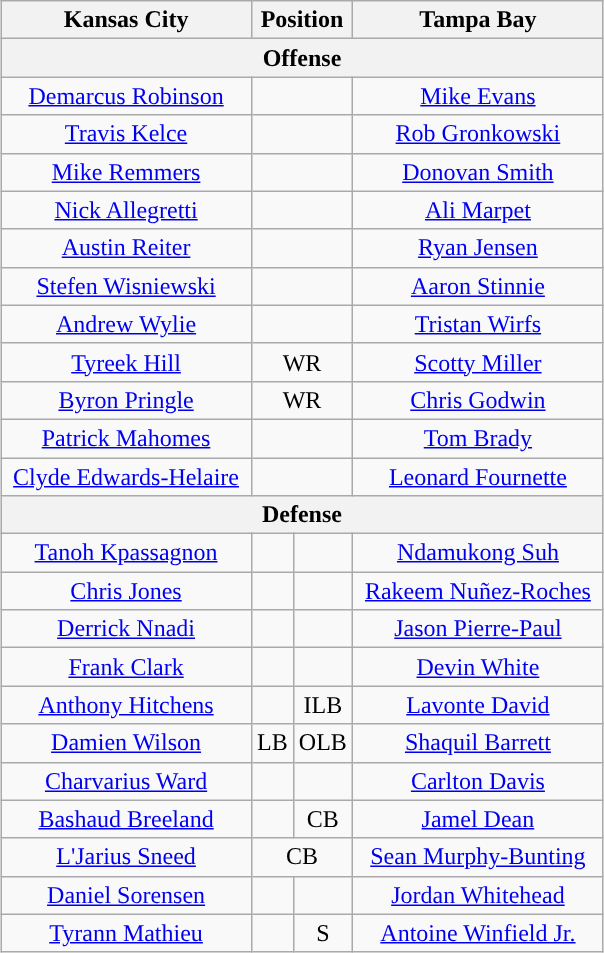<table class="wikitable" style="text-align:center; margin: 0 auto;">
<tr>
<th style="width:160px;">Kansas City</th>
<th colspan="2">Position</th>
<th style="width:160px;">Tampa Bay</th>
</tr>
<tr>
<th colspan="4">Offense</th>
</tr>
<tr>
<td><a href='#'>Demarcus Robinson</a></td>
<td colspan="2"></td>
<td><a href='#'>Mike Evans</a></td>
</tr>
<tr>
<td><a href='#'>Travis Kelce</a></td>
<td colspan="2"></td>
<td><a href='#'>Rob Gronkowski</a></td>
</tr>
<tr>
<td><a href='#'>Mike Remmers</a></td>
<td colspan="2"></td>
<td><a href='#'>Donovan Smith</a></td>
</tr>
<tr>
<td><a href='#'>Nick Allegretti</a></td>
<td colspan="2"></td>
<td><a href='#'>Ali Marpet</a></td>
</tr>
<tr>
<td><a href='#'>Austin Reiter</a></td>
<td colspan="2"></td>
<td><a href='#'>Ryan Jensen</a></td>
</tr>
<tr>
<td><a href='#'>Stefen Wisniewski</a></td>
<td colspan="2"></td>
<td><a href='#'>Aaron Stinnie</a></td>
</tr>
<tr>
<td><a href='#'>Andrew Wylie</a></td>
<td colspan="2"></td>
<td><a href='#'>Tristan Wirfs</a></td>
</tr>
<tr>
<td><a href='#'>Tyreek Hill</a></td>
<td colspan="2">WR</td>
<td><a href='#'>Scotty Miller</a></td>
</tr>
<tr>
<td><a href='#'>Byron Pringle</a></td>
<td colspan="2">WR</td>
<td><a href='#'>Chris Godwin</a></td>
</tr>
<tr>
<td><a href='#'>Patrick Mahomes</a></td>
<td colspan="2"></td>
<td><a href='#'>Tom Brady</a></td>
</tr>
<tr>
<td><a href='#'>Clyde Edwards-Helaire</a></td>
<td colspan="2"></td>
<td><a href='#'>Leonard Fournette</a></td>
</tr>
<tr>
<th colspan="4">Defense</th>
</tr>
<tr>
<td><a href='#'>Tanoh Kpassagnon</a></td>
<td style="text-align:center;"></td>
<td></td>
<td><a href='#'>Ndamukong Suh</a></td>
</tr>
<tr>
<td><a href='#'>Chris Jones</a></td>
<td style="text-align:center;"></td>
<td></td>
<td><a href='#'>Rakeem Nuñez-Roches</a></td>
</tr>
<tr>
<td><a href='#'>Derrick Nnadi</a></td>
<td style="text-align:center;"></td>
<td></td>
<td><a href='#'>Jason Pierre-Paul</a></td>
</tr>
<tr>
<td><a href='#'>Frank Clark</a></td>
<td></td>
<td></td>
<td><a href='#'>Devin White</a></td>
</tr>
<tr>
<td><a href='#'>Anthony Hitchens</a></td>
<td style="text-align:center;"></td>
<td style="text-align:center;">ILB</td>
<td><a href='#'>Lavonte David</a></td>
</tr>
<tr>
<td><a href='#'>Damien Wilson</a></td>
<td style="text-align:center;">LB</td>
<td style="text-align:center;">OLB</td>
<td><a href='#'>Shaquil Barrett</a></td>
</tr>
<tr>
<td><a href='#'>Charvarius Ward</a></td>
<td style="text-align:center;"></td>
<td style="text-align:center;"></td>
<td><a href='#'>Carlton Davis</a></td>
</tr>
<tr>
<td><a href='#'>Bashaud Breeland</a></td>
<td style="text-align:center;"></td>
<td style="text-align:center;">CB</td>
<td><a href='#'>Jamel Dean</a></td>
</tr>
<tr>
<td><a href='#'>L'Jarius Sneed</a></td>
<td colspan="2">CB</td>
<td><a href='#'>Sean Murphy-Bunting</a></td>
</tr>
<tr>
<td><a href='#'>Daniel Sorensen</a></td>
<td style="text-align:center;"></td>
<td style="text-align:center;"></td>
<td><a href='#'>Jordan Whitehead</a></td>
</tr>
<tr>
<td><a href='#'>Tyrann Mathieu</a></td>
<td style="text-align:center;"></td>
<td style="text-align:center;">S</td>
<td><a href='#'>Antoine Winfield Jr.</a></td>
</tr>
</table>
